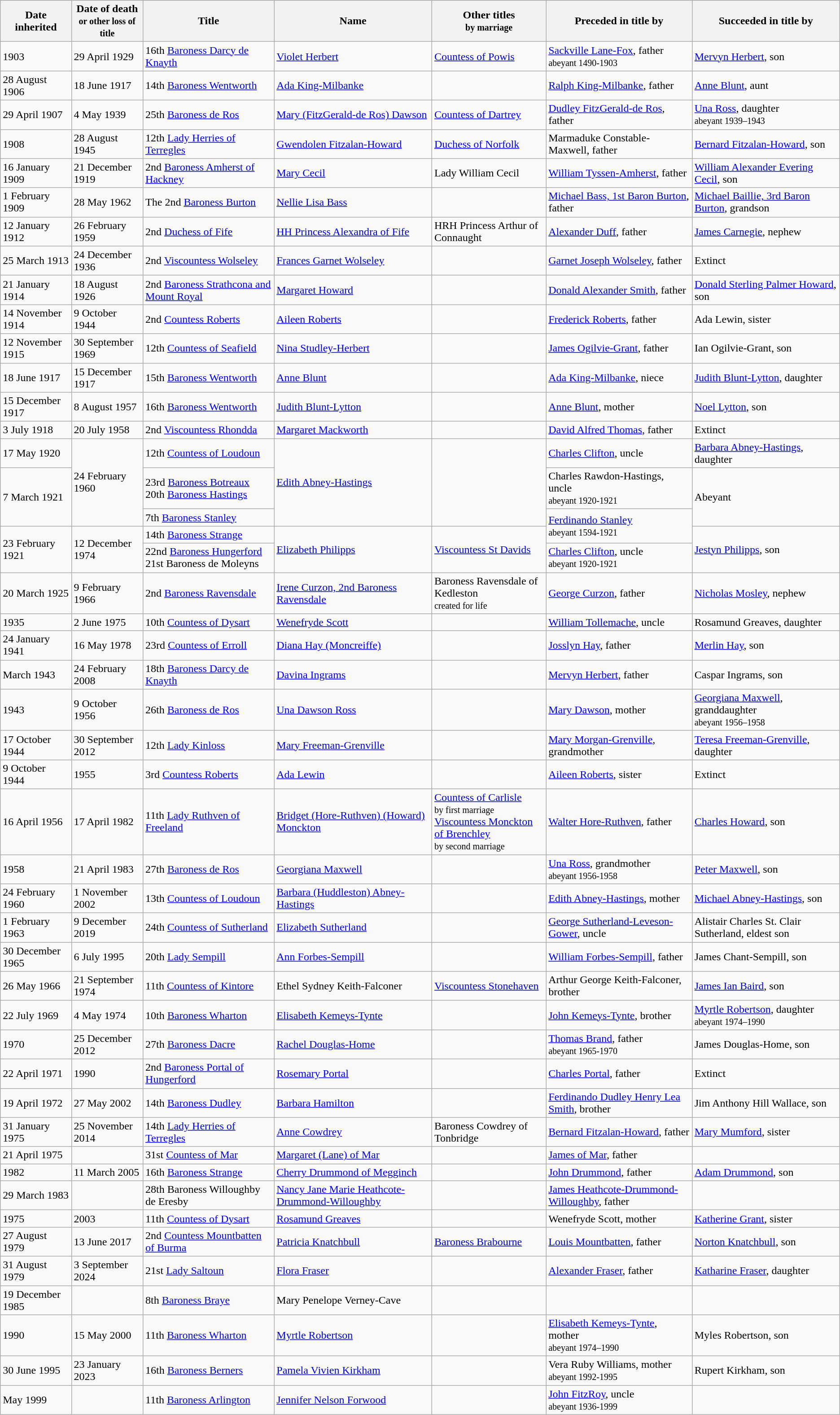<table Class="wikitable" align="center">
<tr>
<th>Date inherited</th>
<th>Date of death<br><small>or other loss of title</small></th>
<th>Title</th>
<th>Name</th>
<th>Other titles<br><small>by marriage</small></th>
<th>Preceded in title by</th>
<th>Succeeded in title by</th>
</tr>
<tr>
<td>1903</td>
<td>29 April 1929</td>
<td>16th <a href='#'>Baroness Darcy de Knayth</a></td>
<td><a href='#'>Violet Herbert</a></td>
<td><a href='#'>Countess of Powis</a></td>
<td><a href='#'>Sackville Lane-Fox</a>, father<br><small>abeyant 1490-1903</small></td>
<td><a href='#'>Mervyn Herbert</a>, son</td>
</tr>
<tr>
<td>28 August 1906</td>
<td>18 June 1917</td>
<td>14th <a href='#'>Baroness Wentworth</a></td>
<td><a href='#'>Ada King-Milbanke</a></td>
<td></td>
<td><a href='#'>Ralph King-Milbanke</a>, father</td>
<td><a href='#'>Anne Blunt</a>, aunt</td>
</tr>
<tr>
<td>29 April 1907</td>
<td>4 May 1939</td>
<td>25th <a href='#'>Baroness de Ros</a></td>
<td><a href='#'>Mary (FitzGerald-de Ros) Dawson</a></td>
<td><a href='#'>Countess of Dartrey</a></td>
<td><a href='#'>Dudley FitzGerald-de Ros</a>, father</td>
<td><a href='#'>Una Ross</a>, daughter<br><small>abeyant 1939–1943</small></td>
</tr>
<tr>
<td>1908</td>
<td>28 August 1945</td>
<td>12th <a href='#'>Lady Herries of Terregles</a></td>
<td><a href='#'>Gwendolen Fitzalan-Howard</a></td>
<td><a href='#'>Duchess of Norfolk</a></td>
<td>Marmaduke Constable-Maxwell, father</td>
<td><a href='#'>Bernard Fitzalan-Howard</a>, son</td>
</tr>
<tr>
<td>16 January 1909</td>
<td>21 December 1919</td>
<td>2nd <a href='#'>Baroness Amherst of Hackney</a></td>
<td><a href='#'>Mary Cecil</a></td>
<td>Lady William Cecil</td>
<td><a href='#'>William Tyssen-Amherst</a>, father</td>
<td><a href='#'>William Alexander Evering Cecil</a>, son</td>
</tr>
<tr>
<td>1 February 1909</td>
<td>28 May 1962</td>
<td>The 2nd <a href='#'>Baroness Burton</a></td>
<td><a href='#'>Nellie Lisa Bass</a></td>
<td></td>
<td><a href='#'>Michael Bass, 1st Baron Burton</a>, father</td>
<td><a href='#'>Michael Baillie, 3rd Baron Burton</a>, grandson</td>
</tr>
<tr>
<td>12 January 1912</td>
<td>26 February 1959</td>
<td>2nd <a href='#'>Duchess of Fife</a></td>
<td><a href='#'>HH Princess Alexandra of Fife</a></td>
<td>HRH Princess Arthur of Connaught</td>
<td><a href='#'>Alexander Duff</a>, father</td>
<td><a href='#'>James Carnegie</a>, nephew</td>
</tr>
<tr>
<td>25 March 1913</td>
<td>24 December 1936</td>
<td>2nd <a href='#'>Viscountess Wolseley</a></td>
<td><a href='#'>Frances Garnet Wolseley</a></td>
<td></td>
<td><a href='#'>Garnet Joseph Wolseley</a>, father</td>
<td>Extinct</td>
</tr>
<tr>
<td>21 January 1914</td>
<td>18 August 1926</td>
<td>2nd <a href='#'>Baroness Strathcona and Mount Royal</a></td>
<td><a href='#'>Margaret Howard</a></td>
<td></td>
<td><a href='#'>Donald Alexander Smith</a>, father</td>
<td><a href='#'>Donald Sterling Palmer Howard</a>, son</td>
</tr>
<tr>
<td>14 November 1914</td>
<td>9 October 1944</td>
<td>2nd <a href='#'>Countess Roberts</a></td>
<td><a href='#'>Aileen Roberts</a></td>
<td></td>
<td><a href='#'>Frederick Roberts</a>, father</td>
<td>Ada Lewin, sister</td>
</tr>
<tr>
<td>12 November 1915</td>
<td>30 September 1969</td>
<td>12th <a href='#'>Countess of Seafield</a></td>
<td><a href='#'>Nina Studley-Herbert</a></td>
<td></td>
<td><a href='#'>James Ogilvie-Grant</a>, father</td>
<td>Ian Ogilvie-Grant, son</td>
</tr>
<tr>
<td>18 June 1917</td>
<td>15 December 1917</td>
<td>15th <a href='#'>Baroness Wentworth</a></td>
<td><a href='#'>Anne Blunt</a></td>
<td></td>
<td><a href='#'>Ada King-Milbanke</a>, niece</td>
<td><a href='#'>Judith Blunt-Lytton</a>, daughter</td>
</tr>
<tr>
<td>15 December 1917</td>
<td>8 August 1957</td>
<td>16th <a href='#'>Baroness Wentworth</a></td>
<td><a href='#'>Judith Blunt-Lytton</a></td>
<td></td>
<td><a href='#'>Anne Blunt</a>, mother</td>
<td><a href='#'>Noel Lytton</a>, son</td>
</tr>
<tr>
<td>3 July 1918</td>
<td>20 July 1958</td>
<td>2nd <a href='#'>Viscountess Rhondda</a></td>
<td><a href='#'>Margaret Mackworth</a></td>
<td></td>
<td><a href='#'>David Alfred Thomas</a>, father</td>
<td>Extinct</td>
</tr>
<tr>
<td>17 May 1920</td>
<td rowspan=3>24 February 1960</td>
<td>12th <a href='#'>Countess of Loudoun</a></td>
<td rowspan=3><a href='#'>Edith Abney-Hastings</a></td>
<td rowspan=3></td>
<td><a href='#'>Charles Clifton</a>, uncle</td>
<td><a href='#'>Barbara Abney-Hastings</a>, daughter</td>
</tr>
<tr>
<td rowspan=2>7 March 1921</td>
<td>23rd <a href='#'>Baroness Botreaux</a><br>20th <a href='#'>Baroness Hastings</a></td>
<td>Charles Rawdon-Hastings, uncle<br><small>abeyant 1920-1921</small></td>
<td rowspan=2>Abeyant</td>
</tr>
<tr>
<td>7th <a href='#'>Baroness Stanley</a></td>
<td rowspan=2><a href='#'>Ferdinando Stanley</a><br><small>abeyant 1594-1921</small></td>
</tr>
<tr>
<td rowspan=2>23 February 1921</td>
<td rowspan=2>12 December 1974</td>
<td>14th <a href='#'>Baroness Strange</a></td>
<td rowspan=2><a href='#'>Elizabeth Philipps</a></td>
<td rowspan=2><a href='#'>Viscountess St Davids</a></td>
<td rowspan=2><a href='#'>Jestyn Philipps</a>, son</td>
</tr>
<tr>
<td>22nd <a href='#'>Baroness Hungerford</a><br>21st Baroness de Moleyns</td>
<td><a href='#'>Charles Clifton</a>, uncle<br><small>abeyant 1920-1921</small></td>
</tr>
<tr>
<td>20 March 1925</td>
<td>9 February 1966</td>
<td>2nd <a href='#'>Baroness Ravensdale</a></td>
<td><a href='#'>Irene Curzon, 2nd Baroness Ravensdale</a></td>
<td>Baroness Ravensdale of Kedleston<br><small>created for life</small></td>
<td><a href='#'>George Curzon</a>, father</td>
<td><a href='#'>Nicholas Mosley</a>, nephew</td>
</tr>
<tr>
<td>1935</td>
<td>2 June 1975</td>
<td>10th <a href='#'>Countess of Dysart</a></td>
<td><a href='#'>Wenefryde Scott</a></td>
<td></td>
<td><a href='#'>William Tollemache</a>, uncle</td>
<td>Rosamund Greaves, daughter</td>
</tr>
<tr>
<td>24 January 1941</td>
<td>16 May 1978</td>
<td>23rd <a href='#'>Countess of Erroll</a></td>
<td><a href='#'>Diana Hay (Moncreiffe)</a></td>
<td></td>
<td><a href='#'>Josslyn Hay</a>, father</td>
<td><a href='#'>Merlin Hay</a>, son</td>
</tr>
<tr>
<td>March 1943</td>
<td>24 February 2008</td>
<td>18th <a href='#'>Baroness Darcy de Knayth</a></td>
<td><a href='#'>Davina Ingrams</a></td>
<td></td>
<td><a href='#'>Mervyn Herbert</a>, father</td>
<td>Caspar Ingrams, son</td>
</tr>
<tr>
<td>1943</td>
<td>9 October 1956</td>
<td>26th <a href='#'>Baroness de Ros</a></td>
<td><a href='#'>Una Dawson Ross</a></td>
<td></td>
<td><a href='#'>Mary Dawson</a>, mother</td>
<td><a href='#'>Georgiana Maxwell</a>, granddaughter<br><small>abeyant 1956–1958</small></td>
</tr>
<tr>
<td>17 October 1944</td>
<td>30 September 2012</td>
<td>12th <a href='#'>Lady Kinloss</a></td>
<td><a href='#'>Mary Freeman-Grenville</a></td>
<td></td>
<td><a href='#'>Mary Morgan-Grenville</a>, grandmother</td>
<td><a href='#'>Teresa Freeman-Grenville</a>, daughter</td>
</tr>
<tr>
<td>9 October 1944</td>
<td>1955</td>
<td>3rd <a href='#'>Countess Roberts</a></td>
<td><a href='#'>Ada Lewin</a></td>
<td></td>
<td><a href='#'>Aileen Roberts</a>, sister</td>
<td>Extinct</td>
</tr>
<tr>
<td>16 April 1956</td>
<td>17 April 1982</td>
<td>11th <a href='#'>Lady Ruthven of Freeland</a></td>
<td><a href='#'>Bridget (Hore-Ruthven) (Howard) Monckton</a></td>
<td><a href='#'>Countess of Carlisle</a><br><small>by first marriage</small><br><a href='#'>Viscountess Monckton of Brenchley</a><br><small>by second marriage</small></td>
<td><a href='#'>Walter Hore-Ruthven</a>, father</td>
<td><a href='#'>Charles Howard</a>, son</td>
</tr>
<tr>
<td>1958</td>
<td>21 April 1983</td>
<td>27th <a href='#'>Baroness de Ros</a></td>
<td><a href='#'>Georgiana Maxwell</a></td>
<td></td>
<td><a href='#'>Una Ross</a>, grandmother<br><small>abeyant 1956-1958</small></td>
<td><a href='#'>Peter Maxwell</a>, son</td>
</tr>
<tr>
<td>24 February 1960</td>
<td>1 November 2002</td>
<td>13th <a href='#'>Countess of Loudoun</a></td>
<td><a href='#'>Barbara (Huddleston) Abney-Hastings</a></td>
<td></td>
<td><a href='#'>Edith Abney-Hastings</a>, mother</td>
<td><a href='#'>Michael Abney-Hastings</a>, son</td>
</tr>
<tr>
<td>1 February 1963</td>
<td>9 December 2019</td>
<td>24th <a href='#'>Countess of Sutherland</a></td>
<td><a href='#'>Elizabeth Sutherland</a></td>
<td></td>
<td><a href='#'>George Sutherland-Leveson-Gower</a>, uncle</td>
<td>Alistair Charles St. Clair Sutherland, eldest son  </td>
</tr>
<tr>
<td>30 December 1965</td>
<td>6 July 1995</td>
<td>20th <a href='#'>Lady Sempill</a></td>
<td><a href='#'>Ann Forbes-Sempill</a></td>
<td></td>
<td><a href='#'>William Forbes-Sempill</a>, father</td>
<td>James Chant-Sempill, son</td>
</tr>
<tr>
<td>26 May 1966</td>
<td>21 September 1974</td>
<td>11th <a href='#'>Countess of Kintore</a></td>
<td>Ethel Sydney Keith-Falconer</td>
<td><a href='#'>Viscountess Stonehaven</a></td>
<td>Arthur George Keith-Falconer, brother</td>
<td><a href='#'>James Ian Baird</a>, son</td>
</tr>
<tr>
<td>22 July 1969</td>
<td>4 May 1974</td>
<td>10th <a href='#'>Baroness Wharton</a></td>
<td><a href='#'>Elisabeth Kemeys-Tynte</a></td>
<td></td>
<td><a href='#'>John Kemeys-Tynte</a>, brother</td>
<td><a href='#'>Myrtle Robertson</a>, daughter<br><small>abeyant 1974–1990</small></td>
</tr>
<tr>
<td>1970</td>
<td>25 December 2012</td>
<td>27th <a href='#'>Baroness Dacre</a></td>
<td><a href='#'>Rachel Douglas-Home</a></td>
<td></td>
<td><a href='#'>Thomas Brand</a>, father<br><small>abeyant 1965-1970</small></td>
<td>James Douglas-Home, son</td>
</tr>
<tr>
<td>22 April 1971</td>
<td>1990</td>
<td>2nd <a href='#'>Baroness Portal of Hungerford</a></td>
<td><a href='#'>Rosemary Portal</a></td>
<td></td>
<td><a href='#'>Charles Portal</a>, father</td>
<td>Extinct</td>
</tr>
<tr>
<td>19 April 1972</td>
<td>27 May 2002</td>
<td>14th <a href='#'>Baroness Dudley</a></td>
<td><a href='#'>Barbara Hamilton</a></td>
<td></td>
<td><a href='#'>Ferdinando Dudley Henry Lea Smith</a>, brother</td>
<td>Jim Anthony Hill Wallace, son</td>
</tr>
<tr>
<td>31 January 1975</td>
<td>25 November 2014</td>
<td>14th <a href='#'>Lady Herries of Terregles</a></td>
<td><a href='#'>Anne Cowdrey</a></td>
<td>Baroness Cowdrey of Tonbridge</td>
<td><a href='#'>Bernard Fitzalan-Howard</a>, father</td>
<td><a href='#'>Mary Mumford</a>, sister</td>
</tr>
<tr>
<td>21 April 1975</td>
<td> </td>
<td>31st <a href='#'>Countess of Mar</a></td>
<td><a href='#'>Margaret (Lane) of Mar</a></td>
<td></td>
<td><a href='#'>James of Mar</a>, father</td>
<td> </td>
</tr>
<tr>
<td>1982</td>
<td>11 March 2005</td>
<td>16th <a href='#'>Baroness Strange</a></td>
<td><a href='#'>Cherry Drummond of Megginch</a></td>
<td></td>
<td><a href='#'>John Drummond</a>, father</td>
<td><a href='#'>Adam Drummond</a>, son</td>
</tr>
<tr>
<td>29 March 1983</td>
<td></td>
<td>28th Baroness Willoughby de Eresby</td>
<td><a href='#'>Nancy Jane Marie Heathcote-Drummond-Willoughby</a></td>
<td></td>
<td><a href='#'>James Heathcote-Drummond-Willoughby</a>, father</td>
<td> </td>
</tr>
<tr>
<td>1975</td>
<td>2003</td>
<td>11th <a href='#'>Countess of Dysart</a></td>
<td><a href='#'>Rosamund Greaves</a></td>
<td></td>
<td>Wenefryde Scott, mother</td>
<td><a href='#'>Katherine Grant</a>, sister</td>
</tr>
<tr>
<td>27 August 1979</td>
<td>13 June 2017</td>
<td>2nd <a href='#'>Countess Mountbatten of Burma</a></td>
<td><a href='#'>Patricia Knatchbull</a></td>
<td><a href='#'>Baroness Brabourne</a></td>
<td><a href='#'>Louis Mountbatten</a>, father</td>
<td><a href='#'>Norton Knatchbull</a>, son</td>
</tr>
<tr>
<td>31 August 1979</td>
<td>3 September 2024</td>
<td>21st <a href='#'>Lady Saltoun</a></td>
<td><a href='#'>Flora Fraser</a></td>
<td></td>
<td><a href='#'>Alexander Fraser</a>, father</td>
<td><a href='#'>Katharine Fraser</a>, daughter</td>
</tr>
<tr>
<td>19 December 1985</td>
<td></td>
<td>8th <a href='#'>Baroness Braye</a></td>
<td>Mary Penelope Verney-Cave</td>
<td></td>
<td></td>
<td></td>
</tr>
<tr>
<td>1990</td>
<td>15 May 2000</td>
<td>11th <a href='#'>Baroness Wharton</a></td>
<td><a href='#'>Myrtle Robertson</a></td>
<td></td>
<td><a href='#'>Elisabeth Kemeys-Tynte</a>, mother<br><small>abeyant 1974–1990</small></td>
<td>Myles Robertson, son</td>
</tr>
<tr>
<td>30 June 1995</td>
<td>23 January 2023</td>
<td>16th <a href='#'>Baroness Berners</a></td>
<td><a href='#'>Pamela Vivien Kirkham</a></td>
<td></td>
<td>Vera Ruby Williams, mother<br><small>abeyant 1992-1995</small></td>
<td>Rupert Kirkham, son</td>
</tr>
<tr>
<td>May 1999</td>
<td></td>
<td>11th <a href='#'>Baroness Arlington</a></td>
<td><a href='#'>Jennifer Nelson Forwood</a></td>
<td></td>
<td><a href='#'>John FitzRoy</a>, uncle<br><small>abeyant 1936-1999</small></td>
<td> </td>
</tr>
</table>
